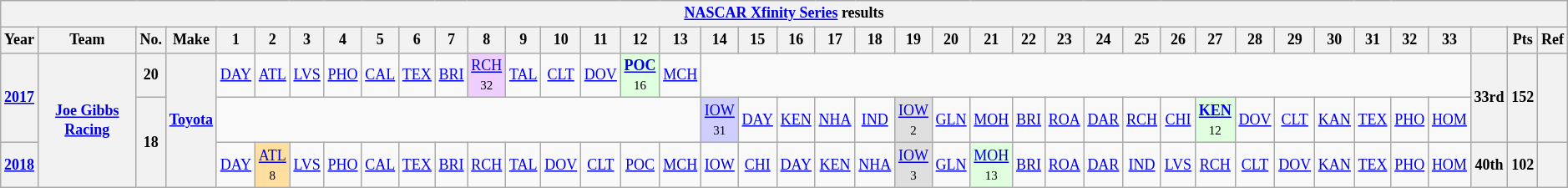<table class="wikitable" style="text-align:center; font-size:75%">
<tr>
<th colspan=42><a href='#'>NASCAR Xfinity Series</a> results</th>
</tr>
<tr>
<th>Year</th>
<th>Team</th>
<th>No.</th>
<th>Make</th>
<th>1</th>
<th>2</th>
<th>3</th>
<th>4</th>
<th>5</th>
<th>6</th>
<th>7</th>
<th>8</th>
<th>9</th>
<th>10</th>
<th>11</th>
<th>12</th>
<th>13</th>
<th>14</th>
<th>15</th>
<th>16</th>
<th>17</th>
<th>18</th>
<th>19</th>
<th>20</th>
<th>21</th>
<th>22</th>
<th>23</th>
<th>24</th>
<th>25</th>
<th>26</th>
<th>27</th>
<th>28</th>
<th>29</th>
<th>30</th>
<th>31</th>
<th>32</th>
<th>33</th>
<th></th>
<th>Pts</th>
<th>Ref</th>
</tr>
<tr>
<th rowspan=2><a href='#'>2017</a></th>
<th rowspan=3><a href='#'>Joe Gibbs Racing</a></th>
<th>20</th>
<th rowspan=3><a href='#'>Toyota</a></th>
<td><a href='#'>DAY</a></td>
<td><a href='#'>ATL</a></td>
<td><a href='#'>LVS</a></td>
<td><a href='#'>PHO</a></td>
<td><a href='#'>CAL</a></td>
<td><a href='#'>TEX</a></td>
<td><a href='#'>BRI</a></td>
<td style="background:#EFCFFF;"><a href='#'>RCH</a><br><small>32</small></td>
<td><a href='#'>TAL</a></td>
<td><a href='#'>CLT</a></td>
<td><a href='#'>DOV</a></td>
<td style="background:#DFFFDF;"><strong><a href='#'>POC</a></strong><br><small>16</small></td>
<td><a href='#'>MCH</a></td>
<td colspan=20></td>
<th rowspan=2>33rd</th>
<th rowspan=2>152</th>
<th rowspan=2></th>
</tr>
<tr>
<th rowspan=2>18</th>
<td colspan=13></td>
<td style="background:#CFCFFF;"><a href='#'>IOW</a><br><small>31</small></td>
<td><a href='#'>DAY</a></td>
<td><a href='#'>KEN</a></td>
<td><a href='#'>NHA</a></td>
<td><a href='#'>IND</a></td>
<td style="background:#DFDFDF;"><a href='#'>IOW</a><br><small>2</small></td>
<td><a href='#'>GLN</a></td>
<td><a href='#'>MOH</a></td>
<td><a href='#'>BRI</a></td>
<td><a href='#'>ROA</a></td>
<td><a href='#'>DAR</a></td>
<td><a href='#'>RCH</a></td>
<td><a href='#'>CHI</a></td>
<td style="background:#DFFFDF;"><strong><a href='#'>KEN</a></strong><br><small>12</small></td>
<td><a href='#'>DOV</a></td>
<td><a href='#'>CLT</a></td>
<td><a href='#'>KAN</a></td>
<td><a href='#'>TEX</a></td>
<td><a href='#'>PHO</a></td>
<td><a href='#'>HOM</a></td>
</tr>
<tr>
<th><a href='#'>2018</a></th>
<td><a href='#'>DAY</a></td>
<td style="background:#FFDF9F;"><a href='#'>ATL</a><br><small>8</small></td>
<td><a href='#'>LVS</a></td>
<td><a href='#'>PHO</a></td>
<td><a href='#'>CAL</a></td>
<td><a href='#'>TEX</a></td>
<td><a href='#'>BRI</a></td>
<td><a href='#'>RCH</a></td>
<td><a href='#'>TAL</a></td>
<td><a href='#'>DOV</a></td>
<td><a href='#'>CLT</a></td>
<td><a href='#'>POC</a></td>
<td><a href='#'>MCH</a></td>
<td><a href='#'>IOW</a></td>
<td><a href='#'>CHI</a></td>
<td><a href='#'>DAY</a></td>
<td><a href='#'>KEN</a></td>
<td><a href='#'>NHA</a></td>
<td style="background:#DFDFDF;"><a href='#'>IOW</a><br><small>3</small></td>
<td><a href='#'>GLN</a></td>
<td style="background:#DFFFDF;"><a href='#'>MOH</a><br><small>13</small></td>
<td><a href='#'>BRI</a></td>
<td><a href='#'>ROA</a></td>
<td><a href='#'>DAR</a></td>
<td><a href='#'>IND</a></td>
<td><a href='#'>LVS</a></td>
<td><a href='#'>RCH</a></td>
<td><a href='#'>CLT</a></td>
<td><a href='#'>DOV</a></td>
<td><a href='#'>KAN</a></td>
<td><a href='#'>TEX</a></td>
<td><a href='#'>PHO</a></td>
<td><a href='#'>HOM</a></td>
<th>40th</th>
<th>102</th>
<th></th>
</tr>
</table>
